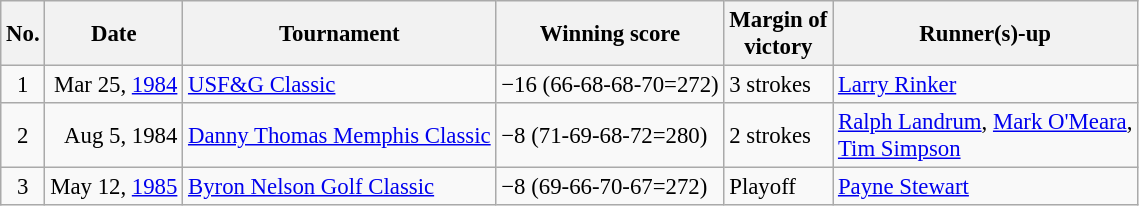<table class="wikitable" style="font-size:95%;">
<tr>
<th>No.</th>
<th>Date</th>
<th>Tournament</th>
<th>Winning score</th>
<th>Margin of<br>victory</th>
<th>Runner(s)-up</th>
</tr>
<tr>
<td align=center>1</td>
<td align=right>Mar 25, <a href='#'>1984</a></td>
<td><a href='#'>USF&G Classic</a></td>
<td>−16 (66-68-68-70=272)</td>
<td>3 strokes</td>
<td> <a href='#'>Larry Rinker</a></td>
</tr>
<tr>
<td align=center>2</td>
<td align=right>Aug 5, 1984</td>
<td><a href='#'>Danny Thomas Memphis Classic</a></td>
<td>−8 (71-69-68-72=280)</td>
<td>2 strokes</td>
<td> <a href='#'>Ralph Landrum</a>,  <a href='#'>Mark O'Meara</a>,<br> <a href='#'>Tim Simpson</a></td>
</tr>
<tr>
<td align=center>3</td>
<td align=right>May 12, <a href='#'>1985</a></td>
<td><a href='#'>Byron Nelson Golf Classic</a></td>
<td>−8 (69-66-70-67=272)</td>
<td>Playoff</td>
<td> <a href='#'>Payne Stewart</a></td>
</tr>
</table>
